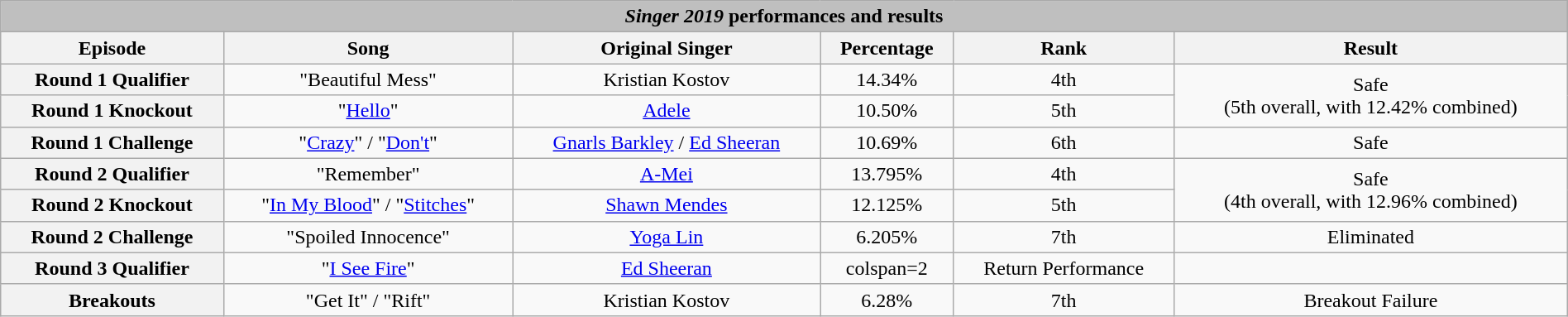<table class="wikitable collapsible collapsed" style="width:100%; margin:1em auto 1em auto; text-align:center;">
<tr>
<th colspan="6" style="background:#BFBFBF;"><em>Singer 2019</em> performances and results</th>
</tr>
<tr>
<th scope="col">Episode</th>
<th scope="col">Song</th>
<th scope="col">Original Singer</th>
<th scope="col">Percentage</th>
<th scope="col">Rank</th>
<th scope="col">Result</th>
</tr>
<tr>
<th>Round 1 Qualifier</th>
<td>"Beautiful Mess"</td>
<td>Kristian Kostov</td>
<td>14.34%</td>
<td>4th</td>
<td rowspan=2>Safe<br>(5th overall, with 12.42% combined)</td>
</tr>
<tr>
<th>Round 1 Knockout</th>
<td>"<a href='#'>Hello</a>"</td>
<td><a href='#'>Adele</a></td>
<td>10.50%</td>
<td>5th</td>
</tr>
<tr>
<th>Round 1 Challenge</th>
<td>"<a href='#'>Crazy</a>" / "<a href='#'>Don't</a>"</td>
<td><a href='#'>Gnarls Barkley</a> / <a href='#'>Ed Sheeran</a></td>
<td>10.69%</td>
<td>6th</td>
<td>Safe</td>
</tr>
<tr>
<th>Round 2 Qualifier</th>
<td>"Remember"</td>
<td><a href='#'>A-Mei</a></td>
<td>13.795%</td>
<td>4th</td>
<td rowspan=2>Safe<br>(4th overall, with 12.96% combined)</td>
</tr>
<tr>
<th>Round 2 Knockout</th>
<td>"<a href='#'>In My Blood</a>" / "<a href='#'>Stitches</a>"</td>
<td><a href='#'>Shawn Mendes</a></td>
<td>12.125%</td>
<td>5th</td>
</tr>
<tr>
<th>Round 2 Challenge</th>
<td>"Spoiled Innocence"</td>
<td><a href='#'>Yoga Lin</a></td>
<td>6.205%</td>
<td>7th</td>
<td>Eliminated</td>
</tr>
<tr>
<th>Round 3 Qualifier</th>
<td>"<a href='#'>I See Fire</a>"</td>
<td><a href='#'>Ed Sheeran</a></td>
<td>colspan=2 </td>
<td>Return Performance</td>
</tr>
<tr>
<th>Breakouts</th>
<td>"Get It" / "Rift"</td>
<td>Kristian Kostov</td>
<td>6.28%</td>
<td>7th</td>
<td>Breakout Failure</td>
</tr>
</table>
